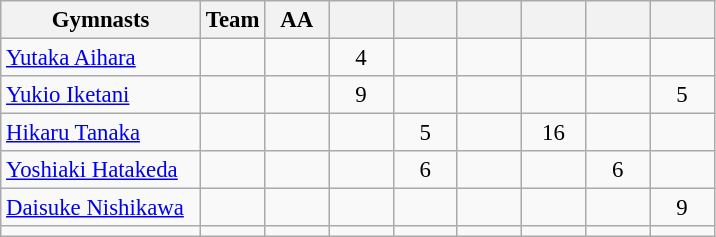<table class="wikitable sortable collapsible autocollapse plainrowheaders" style="text-align:center; font-size:95%;">
<tr>
<th width=28% class=unsortable>Gymnasts</th>
<th width=9% class=unsortable>Team</th>
<th width=9% class=unsortable>AA</th>
<th width=9% class=unsortable></th>
<th width=9% class=unsortable></th>
<th width=9% class=unsortable></th>
<th width=9% class=unsortable></th>
<th width=9% class=unsortable></th>
<th width=9% class=unsortable></th>
</tr>
<tr>
<td align=left><a href='#'>Yutaka Aihara</a></td>
<td></td>
<td></td>
<td>4</td>
<td></td>
<td></td>
<td></td>
<td></td>
<td></td>
</tr>
<tr>
<td align=left><a href='#'>Yukio Iketani</a></td>
<td></td>
<td></td>
<td>9</td>
<td></td>
<td></td>
<td></td>
<td></td>
<td>5</td>
</tr>
<tr>
<td align=left><a href='#'>Hikaru Tanaka</a></td>
<td></td>
<td></td>
<td></td>
<td>5</td>
<td></td>
<td>16</td>
<td></td>
<td></td>
</tr>
<tr>
<td align=left><a href='#'>Yoshiaki Hatakeda</a></td>
<td></td>
<td></td>
<td></td>
<td>6</td>
<td></td>
<td></td>
<td>6</td>
<td></td>
</tr>
<tr>
<td align=left><a href='#'>Daisuke Nishikawa</a></td>
<td></td>
<td></td>
<td></td>
<td></td>
<td></td>
<td></td>
<td></td>
<td>9</td>
</tr>
<tr>
<td align=left></td>
<td></td>
<td></td>
<td></td>
<td></td>
<td></td>
<td></td>
<td></td>
<td></td>
</tr>
</table>
